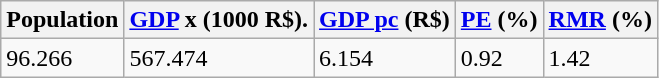<table class="wikitable">
<tr>
<th>Population  </th>
<th><a href='#'>GDP</a> x (1000 R$).</th>
<th><a href='#'>GDP pc</a> (R$)</th>
<th><a href='#'>PE</a> (%)</th>
<th><a href='#'>RMR</a> (%)</th>
</tr>
<tr>
<td>96.266</td>
<td>567.474</td>
<td>6.154</td>
<td>0.92</td>
<td>1.42</td>
</tr>
</table>
